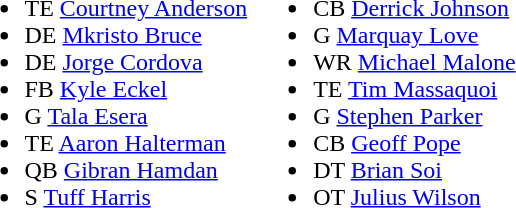<table>
<tr>
<td valign="top"><br><ul><li>TE <a href='#'>Courtney Anderson</a></li><li>DE <a href='#'>Mkristo Bruce</a></li><li>DE <a href='#'>Jorge Cordova</a></li><li>FB <a href='#'>Kyle Eckel</a></li><li>G <a href='#'>Tala Esera</a></li><li>TE <a href='#'>Aaron Halterman</a></li><li>QB <a href='#'>Gibran Hamdan</a></li><li>S <a href='#'>Tuff Harris</a></li></ul></td>
<td valign="top"><br><ul><li>CB <a href='#'>Derrick Johnson</a></li><li>G <a href='#'>Marquay Love</a></li><li>WR <a href='#'>Michael Malone</a></li><li>TE <a href='#'>Tim Massaquoi</a></li><li>G <a href='#'>Stephen Parker</a></li><li>CB <a href='#'>Geoff Pope</a></li><li>DT <a href='#'>Brian Soi</a></li><li>OT <a href='#'>Julius Wilson</a></li></ul></td>
</tr>
</table>
